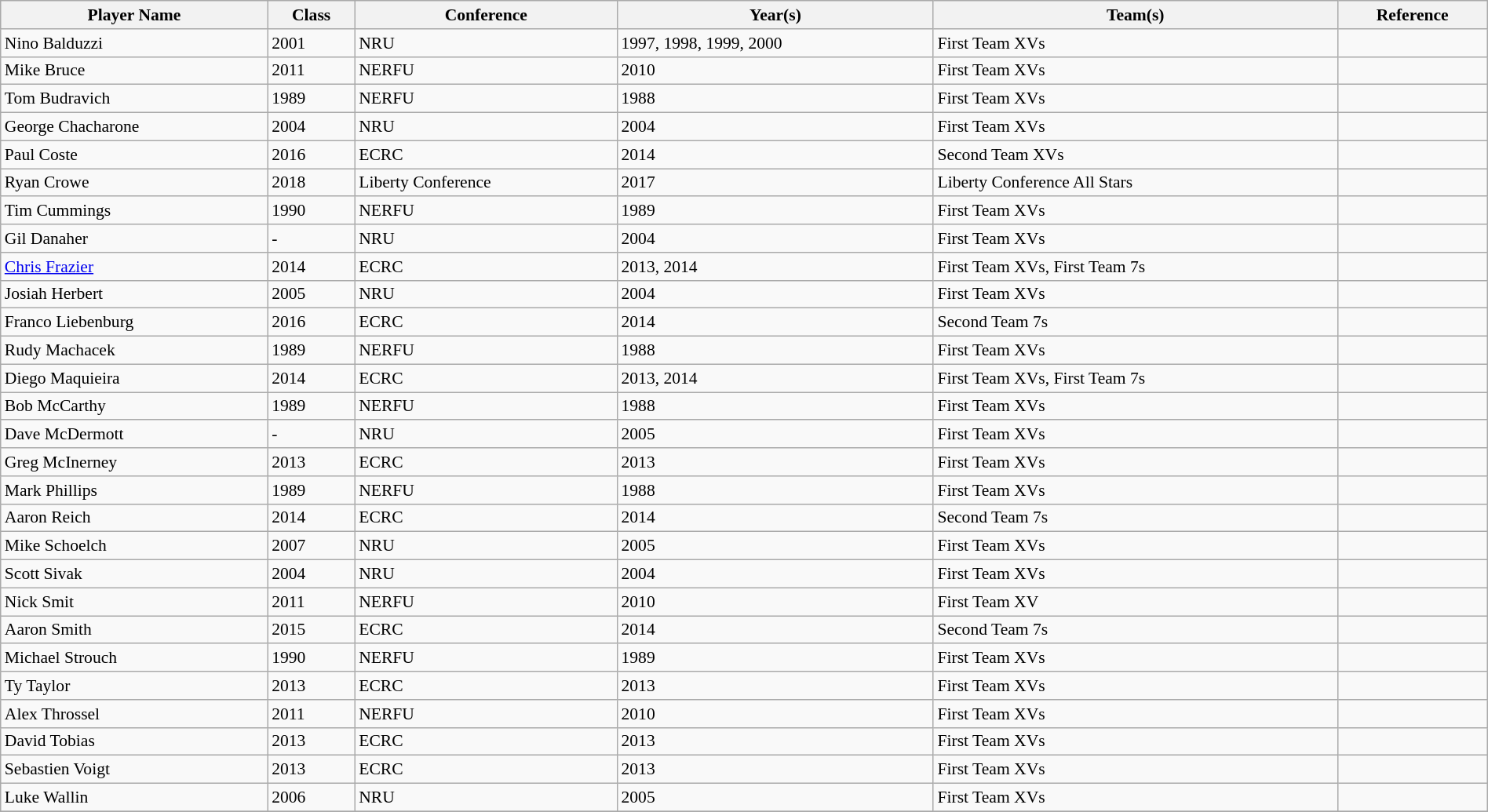<table class="wikitable sortable" width="100%" style="font-size:90%; white-space: nowrap;">
<tr>
<th>Player Name</th>
<th>Class</th>
<th>Conference</th>
<th>Year(s)</th>
<th>Team(s)</th>
<th>Reference</th>
</tr>
<tr>
<td>Nino Balduzzi</td>
<td>2001</td>
<td>NRU</td>
<td>1997, 1998, 1999, 2000</td>
<td>First Team XVs</td>
<td></td>
</tr>
<tr>
<td>Mike Bruce</td>
<td>2011</td>
<td>NERFU</td>
<td>2010</td>
<td>First Team XVs</td>
<td></td>
</tr>
<tr>
<td>Tom Budravich</td>
<td>1989</td>
<td>NERFU</td>
<td>1988</td>
<td>First Team XVs</td>
<td></td>
</tr>
<tr>
<td>George Chacharone</td>
<td>2004</td>
<td>NRU</td>
<td>2004</td>
<td>First Team XVs</td>
<td></td>
</tr>
<tr>
<td>Paul Coste</td>
<td>2016</td>
<td>ECRC</td>
<td>2014</td>
<td>Second Team XVs</td>
<td></td>
</tr>
<tr>
<td>Ryan Crowe</td>
<td>2018</td>
<td>Liberty Conference</td>
<td>2017</td>
<td>Liberty Conference All Stars</td>
<td></td>
</tr>
<tr>
<td>Tim Cummings</td>
<td>1990</td>
<td>NERFU</td>
<td>1989</td>
<td>First Team XVs</td>
<td></td>
</tr>
<tr>
<td>Gil Danaher</td>
<td>-</td>
<td>NRU</td>
<td>2004</td>
<td>First Team XVs</td>
<td></td>
</tr>
<tr>
<td><a href='#'>Chris Frazier</a></td>
<td>2014</td>
<td>ECRC</td>
<td>2013, 2014</td>
<td>First Team XVs, First Team 7s</td>
<td></td>
</tr>
<tr>
<td>Josiah Herbert</td>
<td>2005</td>
<td>NRU</td>
<td>2004</td>
<td>First Team XVs</td>
<td></td>
</tr>
<tr>
<td>Franco Liebenburg</td>
<td>2016</td>
<td>ECRC</td>
<td>2014</td>
<td>Second Team 7s</td>
<td></td>
</tr>
<tr>
<td>Rudy Machacek</td>
<td>1989</td>
<td>NERFU</td>
<td>1988</td>
<td>First Team XVs</td>
<td></td>
</tr>
<tr>
<td>Diego Maquieira</td>
<td>2014</td>
<td>ECRC</td>
<td>2013, 2014</td>
<td>First Team XVs, First Team 7s</td>
<td></td>
</tr>
<tr>
<td>Bob McCarthy</td>
<td>1989</td>
<td>NERFU</td>
<td>1988</td>
<td>First Team XVs</td>
<td></td>
</tr>
<tr>
<td>Dave McDermott</td>
<td>-</td>
<td>NRU</td>
<td>2005</td>
<td>First Team XVs</td>
<td></td>
</tr>
<tr>
<td>Greg McInerney</td>
<td>2013</td>
<td>ECRC</td>
<td>2013</td>
<td>First Team XVs</td>
<td></td>
</tr>
<tr>
<td>Mark Phillips</td>
<td>1989</td>
<td>NERFU</td>
<td>1988</td>
<td>First Team XVs</td>
<td></td>
</tr>
<tr>
<td>Aaron Reich</td>
<td>2014</td>
<td>ECRC</td>
<td>2014</td>
<td>Second Team 7s</td>
<td></td>
</tr>
<tr>
<td>Mike Schoelch</td>
<td>2007</td>
<td>NRU</td>
<td>2005</td>
<td>First Team XVs</td>
<td></td>
</tr>
<tr>
<td>Scott Sivak</td>
<td>2004</td>
<td>NRU</td>
<td>2004</td>
<td>First Team XVs</td>
<td></td>
</tr>
<tr>
<td>Nick Smit</td>
<td>2011</td>
<td>NERFU</td>
<td>2010</td>
<td>First Team XV</td>
<td></td>
</tr>
<tr>
<td>Aaron Smith</td>
<td>2015</td>
<td>ECRC</td>
<td>2014</td>
<td>Second Team 7s</td>
<td></td>
</tr>
<tr>
<td>Michael Strouch</td>
<td>1990</td>
<td>NERFU</td>
<td>1989</td>
<td>First Team XVs</td>
<td></td>
</tr>
<tr>
<td>Ty Taylor</td>
<td>2013</td>
<td>ECRC</td>
<td>2013</td>
<td>First Team XVs</td>
<td></td>
</tr>
<tr>
<td>Alex Throssel</td>
<td>2011</td>
<td>NERFU</td>
<td>2010</td>
<td>First Team XVs</td>
<td></td>
</tr>
<tr>
<td>David Tobias</td>
<td>2013</td>
<td>ECRC</td>
<td>2013</td>
<td>First Team XVs</td>
<td></td>
</tr>
<tr>
<td>Sebastien Voigt</td>
<td>2013</td>
<td>ECRC</td>
<td>2013</td>
<td>First Team XVs</td>
<td></td>
</tr>
<tr>
<td>Luke Wallin</td>
<td>2006</td>
<td>NRU</td>
<td>2005</td>
<td>First Team XVs</td>
<td></td>
</tr>
<tr>
</tr>
</table>
